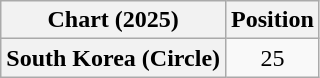<table class="wikitable plainrowheaders" style="text-align:center">
<tr>
<th scope="col">Chart (2025)</th>
<th scope="col">Position</th>
</tr>
<tr>
<th scope="row">South Korea (Circle)</th>
<td>25</td>
</tr>
</table>
